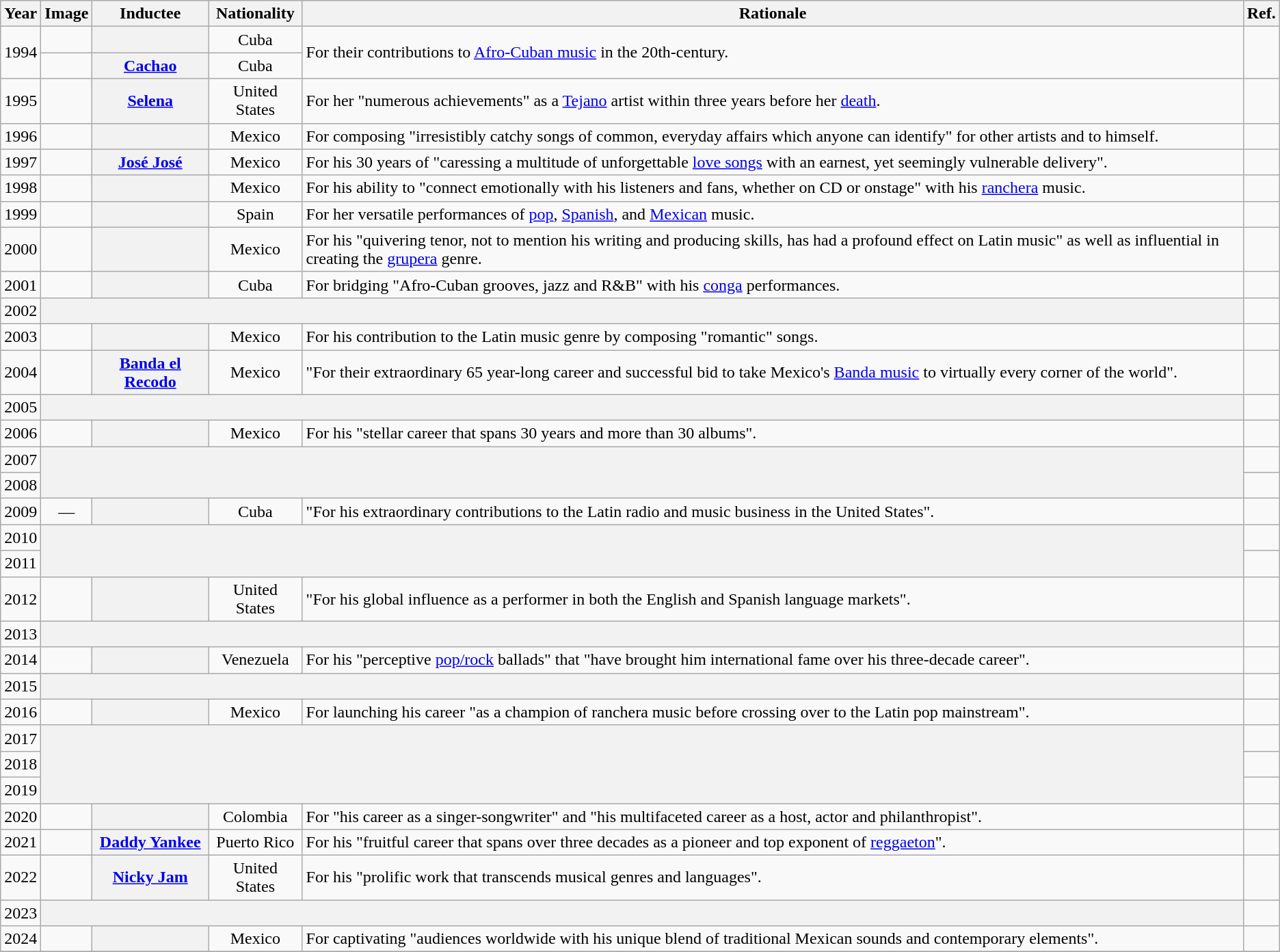<table class="wikitable sortable plainrowheaders" style="text-align:center;">
<tr>
<th scope=col>Year</th>
<th scope=col class=unsortable>Image</th>
<th scope=col>Inductee</th>
<th scope=col>Nationality</th>
<th scope=col class=unsortable>Rationale</th>
<th scope=col class=unsortable>Ref.</th>
</tr>
<tr>
<td rowspan="2">1994</td>
<td></td>
<th scope=row></th>
<td>Cuba</td>
<td rowspan="2" style="text-align:left">For their contributions to <a href='#'>Afro-Cuban music</a> in the 20th-century.</td>
<td rowspan="2"></td>
</tr>
<tr>
<td></td>
<th scope=row><a href='#'>Cachao</a></th>
<td>Cuba</td>
</tr>
<tr>
<td>1995</td>
<td></td>
<th scope=row><a href='#'>Selena</a></th>
<td>United States</td>
<td style="text-align:left">For her "numerous achievements" as a <a href='#'>Tejano</a> artist within three years before her <a href='#'>death</a>.</td>
<td></td>
</tr>
<tr>
<td>1996</td>
<td></td>
<th scope=row></th>
<td>Mexico</td>
<td style="text-align:left">For composing "irresistibly catchy songs of common, everyday affairs which anyone can identify" for other artists and to himself.</td>
<td></td>
</tr>
<tr>
<td>1997</td>
<td></td>
<th scope=row><a href='#'>José José</a></th>
<td>Mexico</td>
<td style="text-align:left">For his 30 years of "caressing a multitude of unforgettable <a href='#'>love songs</a> with an earnest, yet seemingly vulnerable delivery".</td>
<td></td>
</tr>
<tr>
<td>1998</td>
<td></td>
<th scope=row></th>
<td>Mexico</td>
<td style="text-align:left">For his ability to "connect emotionally with his listeners and fans, whether on CD or onstage" with his <a href='#'>ranchera</a> music.</td>
<td></td>
</tr>
<tr>
<td>1999</td>
<td></td>
<th scope=row></th>
<td>Spain</td>
<td style="text-align:left">For her versatile performances of <a href='#'>pop</a>, <a href='#'>Spanish</a>, and <a href='#'>Mexican</a> music.</td>
<td></td>
</tr>
<tr>
<td>2000</td>
<td></td>
<th scope=row></th>
<td>Mexico</td>
<td style="text-align:left">For his "quivering tenor, not to mention his writing and producing skills, has had a profound effect on Latin music" as well as influential in creating the <a href='#'>grupera</a> genre.</td>
<td></td>
</tr>
<tr>
<td>2001</td>
<td></td>
<th scope=row></th>
<td>Cuba</td>
<td style="text-align:left">For bridging "Afro-Cuban grooves, jazz and R&B" with his <a href='#'>conga</a> performances.</td>
<td></td>
</tr>
<tr>
<td>2002</td>
<th scope=row colspan=4> </th>
<td></td>
</tr>
<tr>
<td>2003</td>
<td></td>
<th scope=row></th>
<td>Mexico</td>
<td style="text-align:left">For his contribution to the Latin music genre by composing "romantic" songs.</td>
<td></td>
</tr>
<tr>
<td>2004</td>
<td></td>
<th scope=row><a href='#'>Banda el Recodo</a></th>
<td>Mexico</td>
<td style="text-align:left">"For their extraordinary 65 year-long career and successful bid to take Mexico's <a href='#'>Banda music</a> to virtually every corner of the world".</td>
<td></td>
</tr>
<tr>
<td>2005</td>
<th scope=row colspan=4> </th>
<td></td>
</tr>
<tr>
<td>2006</td>
<td></td>
<th scope=row></th>
<td>Mexico</td>
<td style="text-align:left">For his "stellar career that spans 30 years and more than 30 albums".</td>
<td></td>
</tr>
<tr>
<td>2007</td>
<th scope=row colspan=4 rowspan=2> </th>
<td></td>
</tr>
<tr>
<td>2008</td>
<td></td>
</tr>
<tr>
<td>2009</td>
<td>—</td>
<th scope=row></th>
<td>Cuba</td>
<td style="text-align:left">"For his extraordinary contributions to the Latin radio and music business in the United States".</td>
<td></td>
</tr>
<tr>
<td>2010</td>
<th scope=row colspan=4 rowspan=2> </th>
<td></td>
</tr>
<tr>
<td>2011</td>
<td></td>
</tr>
<tr>
<td>2012</td>
<td></td>
<th scope=row></th>
<td>United States</td>
<td style="text-align:left">"For his global influence as a performer in both the English and Spanish language markets".</td>
<td></td>
</tr>
<tr>
<td>2013</td>
<th scope=row colspan=4> </th>
<td></td>
</tr>
<tr>
<td>2014</td>
<td></td>
<th scope=row></th>
<td>Venezuela</td>
<td style="text-align:left">For his "perceptive <a href='#'>pop/rock</a> ballads" that "have brought him international fame over his three-decade career".</td>
<td></td>
</tr>
<tr>
<td>2015</td>
<th scope=row colspan=4> </th>
<td></td>
</tr>
<tr>
<td>2016</td>
<td></td>
<th scope=row></th>
<td>Mexico</td>
<td style="text-align:left">For launching his career "as a champion of ranchera music before crossing over to the Latin pop mainstream".</td>
<td></td>
</tr>
<tr>
<td>2017</td>
<th scope=row colspan=4 rowspan=3> </th>
<td></td>
</tr>
<tr>
<td>2018</td>
<td></td>
</tr>
<tr>
<td>2019</td>
<td></td>
</tr>
<tr>
<td>2020</td>
<td></td>
<th scope=row style="text-align:center;"></th>
<td>Colombia</td>
<td style="text-align:left">For "his career as a singer-songwriter" and "his multifaceted career as a host, actor and philanthropist".</td>
<td></td>
</tr>
<tr>
<td>2021</td>
<td></td>
<th scope=row style="text-align:center;"><a href='#'>Daddy Yankee</a></th>
<td>Puerto Rico</td>
<td style="text-align:left">For his "fruitful career that spans over three decades as a pioneer and top exponent of <a href='#'>reggaeton</a>".</td>
<td></td>
</tr>
<tr>
<td>2022</td>
<td></td>
<th scope=row style="text-align:center;"><a href='#'>Nicky Jam</a></th>
<td>United States</td>
<td style="text-align:left">For his "prolific work that transcends musical genres and languages".</td>
<td></td>
</tr>
<tr>
<td>2023</td>
<th scope=row colspan=4> </th>
<td></td>
</tr>
<tr>
<td>2024</td>
<td></td>
<th scope=row style="text-align:center;"></th>
<td>Mexico</td>
<td style="text-align:left">For captivating "audiences worldwide with his unique blend of traditional Mexican sounds and contemporary elements".</td>
<td></td>
</tr>
<tr>
</tr>
</table>
